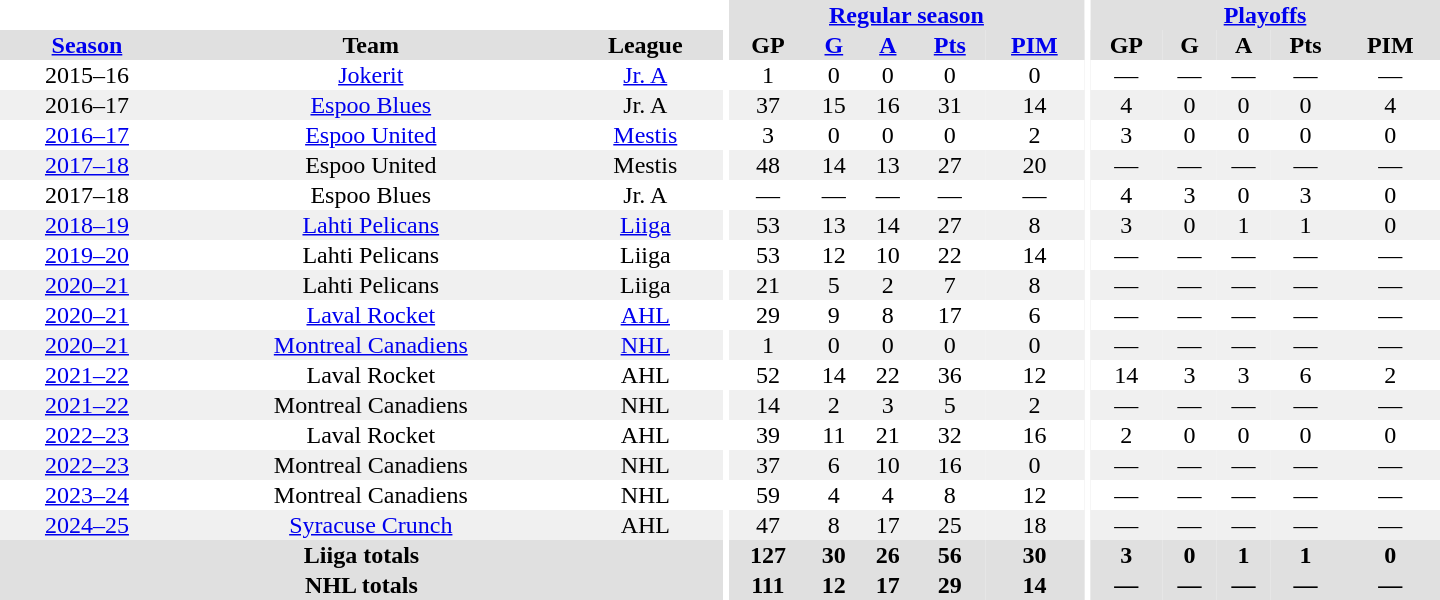<table border="0" cellpadding="1" cellspacing="0" style="text-align:center; width:60em;">
<tr bgcolor="#e0e0e0">
<th colspan="3" bgcolor="#ffffff"></th>
<th rowspan="99" bgcolor="#ffffff"></th>
<th colspan="5"><a href='#'>Regular season</a></th>
<th rowspan="99" bgcolor="#ffffff"></th>
<th colspan="5"><a href='#'>Playoffs</a></th>
</tr>
<tr bgcolor="#e0e0e0">
<th><a href='#'>Season</a></th>
<th>Team</th>
<th>League</th>
<th>GP</th>
<th><a href='#'>G</a></th>
<th><a href='#'>A</a></th>
<th><a href='#'>Pts</a></th>
<th><a href='#'>PIM</a></th>
<th>GP</th>
<th>G</th>
<th>A</th>
<th>Pts</th>
<th>PIM</th>
</tr>
<tr>
<td>2015–16</td>
<td><a href='#'>Jokerit</a></td>
<td><a href='#'>Jr. A</a></td>
<td>1</td>
<td>0</td>
<td>0</td>
<td>0</td>
<td>0</td>
<td>—</td>
<td>—</td>
<td>—</td>
<td>—</td>
<td>—</td>
</tr>
<tr bgcolor="#f0f0f0">
<td>2016–17</td>
<td><a href='#'>Espoo Blues</a></td>
<td>Jr. A</td>
<td>37</td>
<td>15</td>
<td>16</td>
<td>31</td>
<td>14</td>
<td>4</td>
<td>0</td>
<td>0</td>
<td>0</td>
<td>4</td>
</tr>
<tr>
<td><a href='#'>2016–17</a></td>
<td><a href='#'>Espoo United</a></td>
<td><a href='#'>Mestis</a></td>
<td>3</td>
<td>0</td>
<td>0</td>
<td>0</td>
<td>2</td>
<td>3</td>
<td>0</td>
<td>0</td>
<td>0</td>
<td>0</td>
</tr>
<tr bgcolor="#f0f0f0">
<td><a href='#'>2017–18</a></td>
<td>Espoo United</td>
<td>Mestis</td>
<td>48</td>
<td>14</td>
<td>13</td>
<td>27</td>
<td>20</td>
<td>—</td>
<td>—</td>
<td>—</td>
<td>—</td>
<td>—</td>
</tr>
<tr>
<td>2017–18</td>
<td>Espoo Blues</td>
<td>Jr. A</td>
<td>—</td>
<td>—</td>
<td>—</td>
<td>—</td>
<td>—</td>
<td>4</td>
<td>3</td>
<td>0</td>
<td>3</td>
<td>0</td>
</tr>
<tr bgcolor="#f0f0f0">
<td><a href='#'>2018–19</a></td>
<td><a href='#'>Lahti Pelicans</a></td>
<td><a href='#'>Liiga</a></td>
<td>53</td>
<td>13</td>
<td>14</td>
<td>27</td>
<td>8</td>
<td>3</td>
<td>0</td>
<td>1</td>
<td>1</td>
<td>0</td>
</tr>
<tr>
<td><a href='#'>2019–20</a></td>
<td>Lahti Pelicans</td>
<td>Liiga</td>
<td>53</td>
<td>12</td>
<td>10</td>
<td>22</td>
<td>14</td>
<td>—</td>
<td>—</td>
<td>—</td>
<td>—</td>
<td>—</td>
</tr>
<tr bgcolor="#f0f0f0">
<td><a href='#'>2020–21</a></td>
<td>Lahti Pelicans</td>
<td>Liiga</td>
<td>21</td>
<td>5</td>
<td>2</td>
<td>7</td>
<td>8</td>
<td>—</td>
<td>—</td>
<td>—</td>
<td>—</td>
<td>—</td>
</tr>
<tr>
<td><a href='#'>2020–21</a></td>
<td><a href='#'>Laval Rocket</a></td>
<td><a href='#'>AHL</a></td>
<td>29</td>
<td>9</td>
<td>8</td>
<td>17</td>
<td>6</td>
<td>—</td>
<td>—</td>
<td>—</td>
<td>—</td>
<td>—</td>
</tr>
<tr bgcolor="#f0f0f0">
<td><a href='#'>2020–21</a></td>
<td><a href='#'>Montreal Canadiens</a></td>
<td><a href='#'>NHL</a></td>
<td>1</td>
<td>0</td>
<td>0</td>
<td>0</td>
<td>0</td>
<td>—</td>
<td>—</td>
<td>—</td>
<td>—</td>
<td>—</td>
</tr>
<tr>
<td><a href='#'>2021–22</a></td>
<td>Laval Rocket</td>
<td>AHL</td>
<td>52</td>
<td>14</td>
<td>22</td>
<td>36</td>
<td>12</td>
<td>14</td>
<td>3</td>
<td>3</td>
<td>6</td>
<td>2</td>
</tr>
<tr bgcolor="#f0f0f0">
<td><a href='#'>2021–22</a></td>
<td>Montreal Canadiens</td>
<td>NHL</td>
<td>14</td>
<td>2</td>
<td>3</td>
<td>5</td>
<td>2</td>
<td>—</td>
<td>—</td>
<td>—</td>
<td>—</td>
<td>—</td>
</tr>
<tr>
<td><a href='#'>2022–23</a></td>
<td>Laval Rocket</td>
<td>AHL</td>
<td>39</td>
<td>11</td>
<td>21</td>
<td>32</td>
<td>16</td>
<td>2</td>
<td>0</td>
<td>0</td>
<td>0</td>
<td>0</td>
</tr>
<tr bgcolor="#f0f0f0">
<td><a href='#'>2022–23</a></td>
<td>Montreal Canadiens</td>
<td>NHL</td>
<td>37</td>
<td>6</td>
<td>10</td>
<td>16</td>
<td>0</td>
<td>—</td>
<td>—</td>
<td>—</td>
<td>—</td>
<td>—</td>
</tr>
<tr>
<td><a href='#'>2023–24</a></td>
<td>Montreal Canadiens</td>
<td>NHL</td>
<td>59</td>
<td>4</td>
<td>4</td>
<td>8</td>
<td>12</td>
<td>—</td>
<td>—</td>
<td>—</td>
<td>—</td>
<td>—</td>
</tr>
<tr bgcolor="#f0f0f0">
<td><a href='#'>2024–25</a></td>
<td><a href='#'>Syracuse Crunch</a></td>
<td>AHL</td>
<td>47</td>
<td>8</td>
<td>17</td>
<td>25</td>
<td>18</td>
<td>—</td>
<td>—</td>
<td>—</td>
<td>—</td>
<td>—</td>
</tr>
<tr bgcolor="#e0e0e0">
<th colspan="3">Liiga totals</th>
<th>127</th>
<th>30</th>
<th>26</th>
<th>56</th>
<th>30</th>
<th>3</th>
<th>0</th>
<th>1</th>
<th>1</th>
<th>0</th>
</tr>
<tr bgcolor="#e0e0e0">
<th colspan="3">NHL totals</th>
<th>111</th>
<th>12</th>
<th>17</th>
<th>29</th>
<th>14</th>
<th>—</th>
<th>—</th>
<th>—</th>
<th>—</th>
<th>—</th>
</tr>
</table>
